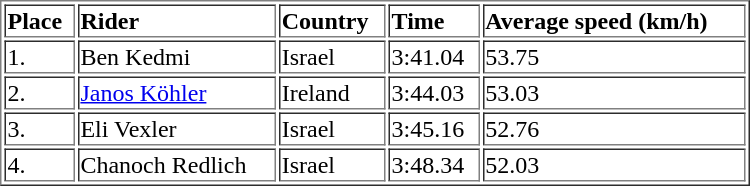<table border="1"  style="text-align:left; width:500px;">
<tr>
<th>Place</th>
<th>Rider</th>
<th>Country</th>
<th>Time</th>
<th>Average speed (km/h)</th>
</tr>
<tr>
<td>1.</td>
<td>Ben Kedmi</td>
<td>Israel</td>
<td>3:41.04</td>
<td>53.75</td>
</tr>
<tr>
<td>2.</td>
<td><a href='#'>Janos Köhler</a></td>
<td>Ireland</td>
<td>3:44.03</td>
<td>53.03</td>
</tr>
<tr>
<td>3.</td>
<td>Eli Vexler</td>
<td>Israel</td>
<td>3:45.16</td>
<td>52.76</td>
</tr>
<tr>
<td>4.</td>
<td>Chanoch Redlich</td>
<td>Israel</td>
<td>3:48.34</td>
<td>52.03</td>
</tr>
</table>
